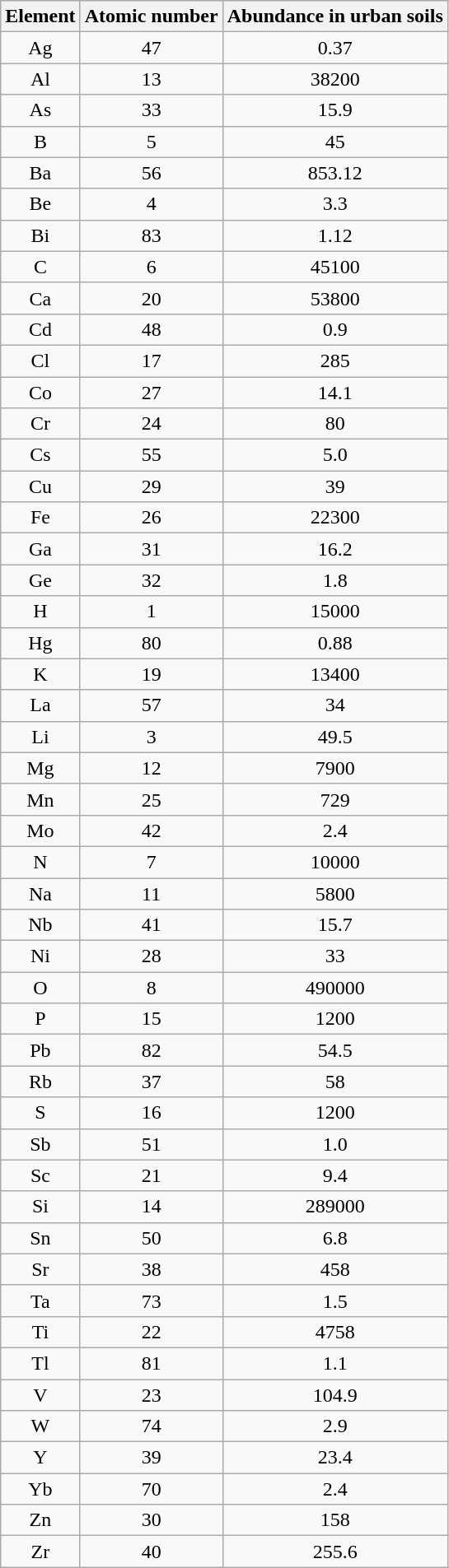<table class="wikitable sortable" style="text-align:center">
<tr>
<th>Element</th>
<th data-sort-type="number">Atomic number</th>
<th data-sort-type="number">Abundance in urban soils</th>
</tr>
<tr>
<td>Ag</td>
<td>47</td>
<td>0.37</td>
</tr>
<tr>
<td>Al</td>
<td>13</td>
<td>38200</td>
</tr>
<tr>
<td>As</td>
<td>33</td>
<td>15.9</td>
</tr>
<tr>
<td>B</td>
<td>5</td>
<td>45</td>
</tr>
<tr>
<td>Ba</td>
<td>56</td>
<td>853.12</td>
</tr>
<tr>
<td>Be</td>
<td>4</td>
<td>3.3</td>
</tr>
<tr>
<td>Bi</td>
<td>83</td>
<td>1.12</td>
</tr>
<tr>
<td>C</td>
<td>6</td>
<td>45100</td>
</tr>
<tr>
<td>Ca</td>
<td>20</td>
<td>53800</td>
</tr>
<tr>
<td>Cd</td>
<td>48</td>
<td>0.9</td>
</tr>
<tr>
<td>Cl</td>
<td>17</td>
<td>285</td>
</tr>
<tr>
<td>Co</td>
<td>27</td>
<td>14.1</td>
</tr>
<tr>
<td>Cr</td>
<td>24</td>
<td>80</td>
</tr>
<tr>
<td>Cs</td>
<td>55</td>
<td>5.0</td>
</tr>
<tr>
<td>Cu</td>
<td>29</td>
<td>39</td>
</tr>
<tr>
<td>Fe</td>
<td>26</td>
<td>22300</td>
</tr>
<tr>
<td>Ga</td>
<td>31</td>
<td>16.2</td>
</tr>
<tr>
<td>Ge</td>
<td>32</td>
<td>1.8</td>
</tr>
<tr>
<td>H</td>
<td>1</td>
<td>15000</td>
</tr>
<tr>
<td>Hg</td>
<td>80</td>
<td>0.88</td>
</tr>
<tr>
<td>K</td>
<td>19</td>
<td>13400</td>
</tr>
<tr>
<td>La</td>
<td>57</td>
<td>34</td>
</tr>
<tr>
<td>Li</td>
<td>3</td>
<td>49.5</td>
</tr>
<tr>
<td>Mg</td>
<td>12</td>
<td>7900</td>
</tr>
<tr>
<td>Mn</td>
<td>25</td>
<td>729</td>
</tr>
<tr>
<td>Mo</td>
<td>42</td>
<td>2.4</td>
</tr>
<tr>
<td>N</td>
<td>7</td>
<td>10000</td>
</tr>
<tr>
<td>Na</td>
<td>11</td>
<td>5800</td>
</tr>
<tr>
<td>Nb</td>
<td>41</td>
<td>15.7</td>
</tr>
<tr>
<td>Ni</td>
<td>28</td>
<td>33</td>
</tr>
<tr>
<td>O</td>
<td>8</td>
<td>490000</td>
</tr>
<tr>
<td>P</td>
<td>15</td>
<td>1200</td>
</tr>
<tr>
<td>Pb</td>
<td>82</td>
<td>54.5</td>
</tr>
<tr>
<td>Rb</td>
<td>37</td>
<td>58</td>
</tr>
<tr>
<td>S</td>
<td>16</td>
<td>1200</td>
</tr>
<tr>
<td>Sb</td>
<td>51</td>
<td>1.0</td>
</tr>
<tr>
<td>Sc</td>
<td>21</td>
<td>9.4</td>
</tr>
<tr>
<td>Si</td>
<td>14</td>
<td>289000</td>
</tr>
<tr>
<td>Sn</td>
<td>50</td>
<td>6.8</td>
</tr>
<tr>
<td>Sr</td>
<td>38</td>
<td>458</td>
</tr>
<tr>
<td>Ta</td>
<td>73</td>
<td>1.5</td>
</tr>
<tr>
<td>Ti</td>
<td>22</td>
<td>4758</td>
</tr>
<tr>
<td>Tl</td>
<td>81</td>
<td>1.1</td>
</tr>
<tr>
<td>V</td>
<td>23</td>
<td>104.9</td>
</tr>
<tr>
<td>W</td>
<td>74</td>
<td>2.9</td>
</tr>
<tr>
<td>Y</td>
<td>39</td>
<td>23.4</td>
</tr>
<tr>
<td>Yb</td>
<td>70</td>
<td>2.4</td>
</tr>
<tr>
<td>Zn</td>
<td>30</td>
<td>158</td>
</tr>
<tr>
<td>Zr</td>
<td>40</td>
<td>255.6</td>
</tr>
</table>
